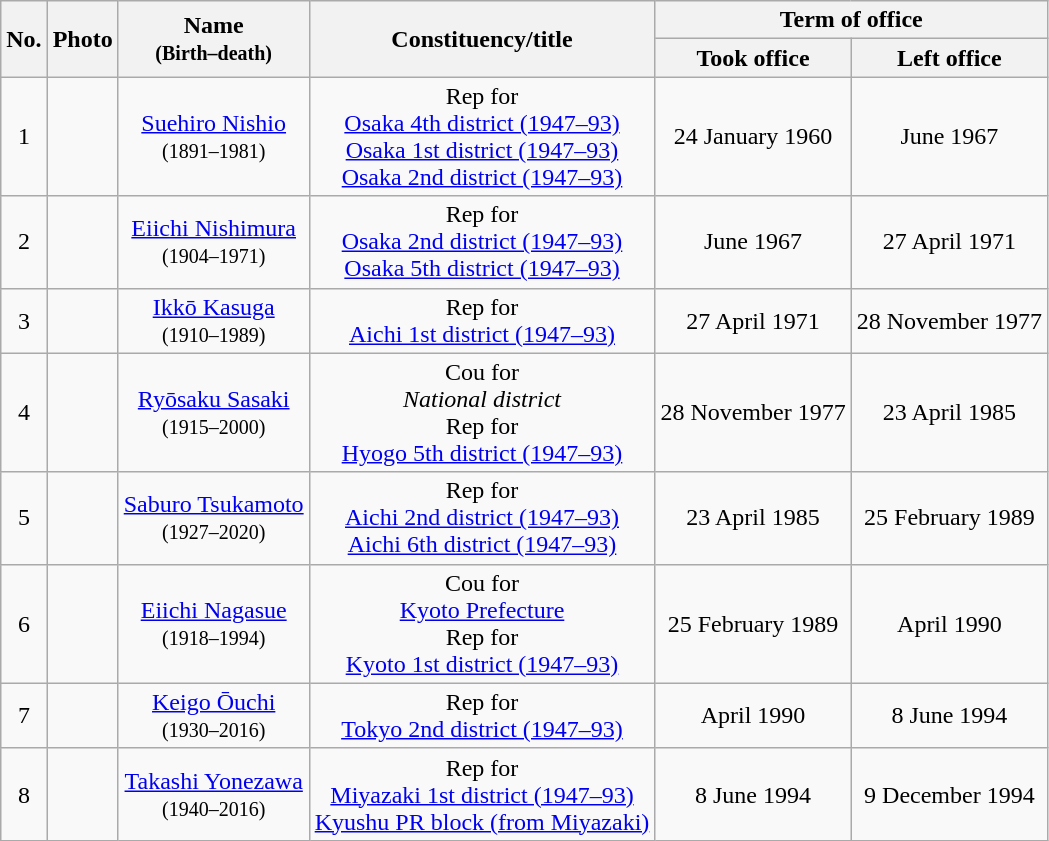<table class="wikitable" style="text-align:center">
<tr>
<th rowspan="2">No.</th>
<th rowspan="2">Photo</th>
<th rowspan="2">Name<br><small>(Birth–death)</small></th>
<th rowspan="2">Constituency/title</th>
<th colspan="2">Term of office</th>
</tr>
<tr>
<th>Took office</th>
<th>Left office</th>
</tr>
<tr>
<td>1</td>
<td></td>
<td><a href='#'>Suehiro Nishio</a><br><small>(1891–1981)</small></td>
<td>Rep for<br><a href='#'>Osaka 4th district (1947–93)</a><br><a href='#'>Osaka 1st district (1947–93)</a><br><a href='#'>Osaka 2nd district (1947–93)</a></td>
<td>24 January 1960</td>
<td>June 1967</td>
</tr>
<tr>
<td>2</td>
<td></td>
<td><a href='#'>Eiichi Nishimura</a><br><small>(1904–1971)</small></td>
<td>Rep for<br><a href='#'>Osaka 2nd district (1947–93)</a><br><a href='#'>Osaka 5th district (1947–93)</a></td>
<td>June 1967</td>
<td>27 April 1971</td>
</tr>
<tr>
<td>3</td>
<td></td>
<td><a href='#'>Ikkō Kasuga</a><br><small>(1910–1989)</small></td>
<td>Rep for<br><a href='#'>Aichi 1st district (1947–93)</a></td>
<td>27 April 1971</td>
<td>28 November 1977</td>
</tr>
<tr>
<td>4</td>
<td></td>
<td><a href='#'>Ryōsaku Sasaki</a><br><small>(1915–2000)</small></td>
<td>Cou for<br><em>National district</em><br>Rep for<br><a href='#'>Hyogo 5th district (1947–93)</a></td>
<td>28 November 1977</td>
<td>23 April 1985</td>
</tr>
<tr>
<td>5</td>
<td></td>
<td><a href='#'>Saburo Tsukamoto</a><br><small>(1927–2020)</small></td>
<td>Rep for<br><a href='#'>Aichi 2nd district (1947–93)</a><br><a href='#'>Aichi 6th district (1947–93)</a></td>
<td>23 April 1985</td>
<td>25 February 1989</td>
</tr>
<tr>
<td>6</td>
<td></td>
<td><a href='#'>Eiichi Nagasue</a><br><small>(1918–1994)</small></td>
<td>Cou for<br><a href='#'>Kyoto Prefecture</a><br>Rep for<br><a href='#'>Kyoto 1st district (1947–93)</a></td>
<td>25 February 1989</td>
<td>April 1990</td>
</tr>
<tr>
<td>7</td>
<td></td>
<td><a href='#'>Keigo Ōuchi</a><br><small>(1930–2016)</small></td>
<td>Rep for<br><a href='#'>Tokyo 2nd district (1947–93)</a></td>
<td>April 1990</td>
<td>8 June 1994</td>
</tr>
<tr>
<td>8</td>
<td></td>
<td><a href='#'>Takashi Yonezawa</a><br><small>(1940–2016)</small></td>
<td>Rep for<br><a href='#'>Miyazaki 1st district (1947–93)</a><br><a href='#'>Kyushu PR block (from Miyazaki)</a></td>
<td>8 June 1994</td>
<td>9 December 1994</td>
</tr>
</table>
